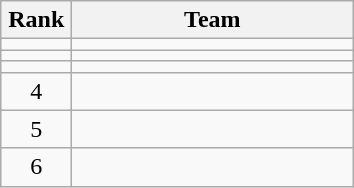<table class="wikitable" style="text-align: center;">
<tr>
<th width=40>Rank</th>
<th width=180>Team</th>
</tr>
<tr>
<td></td>
<td align=left></td>
</tr>
<tr>
<td></td>
<td align=left></td>
</tr>
<tr>
<td></td>
<td align=left></td>
</tr>
<tr>
<td>4</td>
<td align=left></td>
</tr>
<tr>
<td>5</td>
<td align=left></td>
</tr>
<tr>
<td>6</td>
<td align=left></td>
</tr>
</table>
